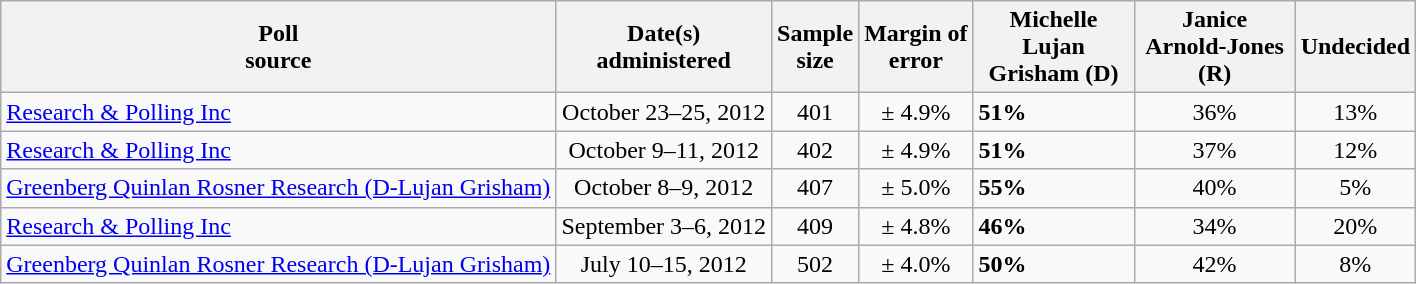<table class="wikitable">
<tr>
<th>Poll<br>source</th>
<th>Date(s)<br>administered</th>
<th>Sample<br>size</th>
<th>Margin of<br>error</th>
<th style="width:100px;">Michelle<br>Lujan Grisham (D)</th>
<th style="width:100px;">Janice<br>Arnold-Jones (R)</th>
<th>Undecided</th>
</tr>
<tr>
<td><a href='#'>Research & Polling Inc</a></td>
<td align=center>October 23–25, 2012</td>
<td align=center>401</td>
<td align=center>± 4.9%</td>
<td><strong>51%</strong></td>
<td align=center>36%</td>
<td align=center>13%</td>
</tr>
<tr>
<td><a href='#'>Research & Polling Inc</a></td>
<td align=center>October 9–11, 2012</td>
<td align=center>402</td>
<td align=center>± 4.9%</td>
<td><strong>51%</strong></td>
<td align=center>37%</td>
<td align=center>12%</td>
</tr>
<tr>
<td><a href='#'>Greenberg Quinlan Rosner Research (D-Lujan Grisham)</a></td>
<td align=center>October 8–9, 2012</td>
<td align=center>407</td>
<td align=center>± 5.0%</td>
<td><strong>55%</strong></td>
<td align=center>40%</td>
<td align=center>5%</td>
</tr>
<tr>
<td><a href='#'>Research & Polling Inc</a></td>
<td align=center>September 3–6, 2012</td>
<td align=center>409</td>
<td align=center>± 4.8%</td>
<td><strong>46%</strong></td>
<td align=center>34%</td>
<td align=center>20%</td>
</tr>
<tr>
<td><a href='#'>Greenberg Quinlan Rosner Research (D-Lujan Grisham)</a></td>
<td align=center>July 10–15, 2012</td>
<td align=center>502</td>
<td align=center>± 4.0%</td>
<td><strong>50%</strong></td>
<td align=center>42%</td>
<td align=center>8%</td>
</tr>
</table>
